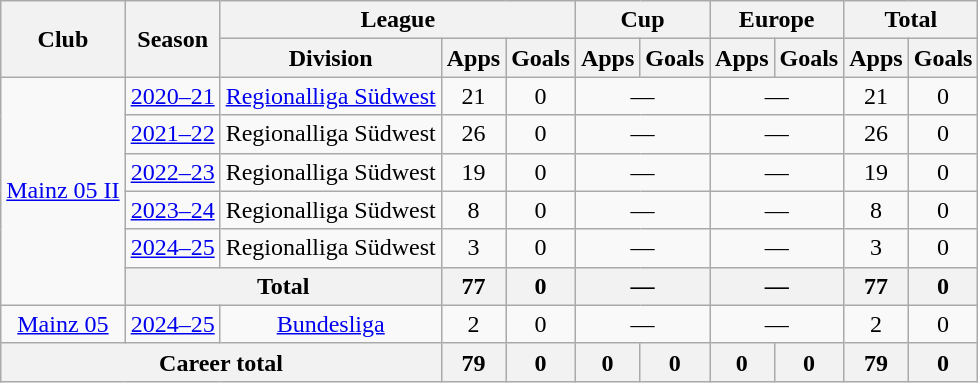<table class="wikitable" style="text-align:center">
<tr>
<th rowspan="2">Club</th>
<th rowspan="2">Season</th>
<th colspan="3">League</th>
<th colspan="2">Cup</th>
<th colspan="2">Europe</th>
<th colspan="2">Total</th>
</tr>
<tr>
<th>Division</th>
<th>Apps</th>
<th>Goals</th>
<th>Apps</th>
<th>Goals</th>
<th>Apps</th>
<th>Goals</th>
<th>Apps</th>
<th>Goals</th>
</tr>
<tr>
<td rowspan="6"><a href='#'>Mainz 05 II</a></td>
<td><a href='#'>2020–21</a></td>
<td><a href='#'>Regionalliga Südwest</a></td>
<td>21</td>
<td>0</td>
<td colspan="2">—</td>
<td colspan="2">—</td>
<td>21</td>
<td>0</td>
</tr>
<tr>
<td><a href='#'>2021–22</a></td>
<td>Regionalliga Südwest</td>
<td>26</td>
<td>0</td>
<td colspan="2">—</td>
<td colspan="2">—</td>
<td>26</td>
<td>0</td>
</tr>
<tr>
<td><a href='#'>2022–23</a></td>
<td>Regionalliga Südwest</td>
<td>19</td>
<td>0</td>
<td colspan="2">—</td>
<td colspan="2">—</td>
<td>19</td>
<td>0</td>
</tr>
<tr>
<td><a href='#'>2023–24</a></td>
<td>Regionalliga Südwest</td>
<td>8</td>
<td>0</td>
<td colspan="2">—</td>
<td colspan="2">—</td>
<td>8</td>
<td>0</td>
</tr>
<tr>
<td><a href='#'>2024–25</a></td>
<td>Regionalliga Südwest</td>
<td>3</td>
<td>0</td>
<td colspan="2">—</td>
<td colspan="2">—</td>
<td>3</td>
<td>0</td>
</tr>
<tr>
<th colspan="2">Total</th>
<th>77</th>
<th>0</th>
<th colspan="2">—</th>
<th colspan="2">—</th>
<th>77</th>
<th>0</th>
</tr>
<tr>
<td><a href='#'>Mainz 05</a></td>
<td><a href='#'>2024–25</a></td>
<td><a href='#'>Bundesliga</a></td>
<td>2</td>
<td>0</td>
<td colspan="2">—</td>
<td colspan="2">—</td>
<td>2</td>
<td>0</td>
</tr>
<tr>
<th colspan="3">Career total</th>
<th>79</th>
<th>0</th>
<th>0</th>
<th>0</th>
<th>0</th>
<th>0</th>
<th>79</th>
<th>0</th>
</tr>
</table>
